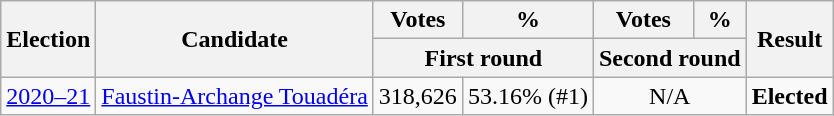<table class="wikitable" style="text-align:center">
<tr>
<th rowspan="2">Election</th>
<th rowspan="2">Candidate</th>
<th>Votes</th>
<th>%</th>
<th>Votes</th>
<th>%</th>
<th rowspan="2">Result</th>
</tr>
<tr>
<th colspan="2">First round</th>
<th colspan="2">Second round</th>
</tr>
<tr>
<td align="center"><a href='#'>2020–21</a></td>
<td align="center"><a href='#'>Faustin-Archange Touadéra</a></td>
<td align="center">318,626</td>
<td align="center">53.16% (#1)</td>
<td colspan="2">N/A</td>
<td><strong>Elected</strong> </td>
</tr>
</table>
